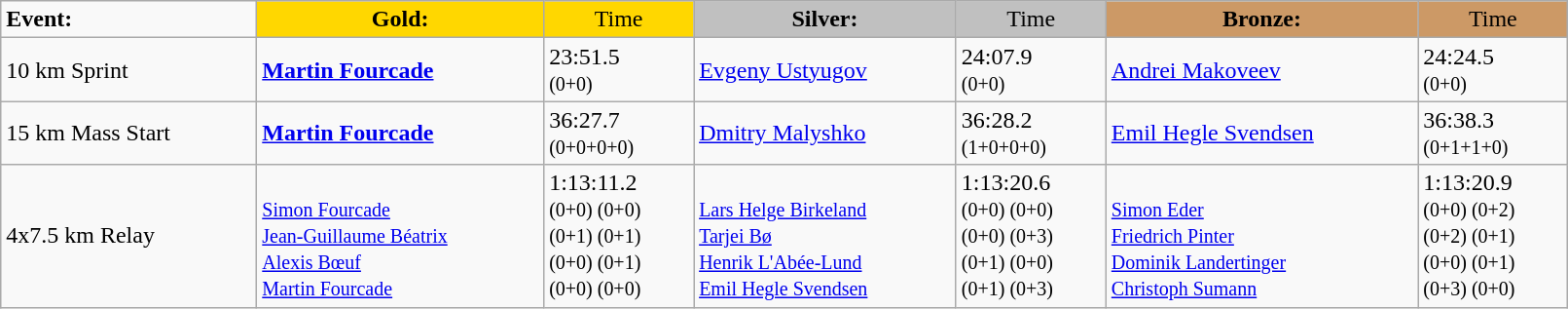<table class="wikitable" width=85%>
<tr>
<td><strong>Event:</strong></td>
<td style="text-align:center;background-color:gold;"><strong>Gold:</strong></td>
<td style="text-align:center;background-color:gold;">Time</td>
<td style="text-align:center;background-color:silver;"><strong>Silver:</strong></td>
<td style="text-align:center;background-color:silver;">Time</td>
<td style="text-align:center;background-color:#CC9966;"><strong>Bronze:</strong></td>
<td style="text-align:center;background-color:#CC9966;">Time</td>
</tr>
<tr>
<td>10 km Sprint<br></td>
<td><strong><a href='#'>Martin Fourcade</a></strong><br><small></small></td>
<td>23:51.5<br><small>(0+0)</small></td>
<td><a href='#'>Evgeny Ustyugov</a><br><small></small></td>
<td>24:07.9<br><small>(0+0)</small></td>
<td><a href='#'>Andrei Makoveev</a><br><small></small></td>
<td>24:24.5<br><small>(0+0)</small></td>
</tr>
<tr>
<td>15 km Mass Start<br></td>
<td><strong><a href='#'>Martin Fourcade</a></strong><br><small></small></td>
<td>36:27.7<br><small>(0+0+0+0)</small></td>
<td><a href='#'>Dmitry Malyshko</a><br><small></small></td>
<td>36:28.2<br><small>(1+0+0+0)</small></td>
<td><a href='#'>Emil Hegle Svendsen</a><br><small></small></td>
<td>36:38.3<br><small>(0+1+1+0)</small></td>
</tr>
<tr>
<td>4x7.5 km Relay<br></td>
<td><strong></strong>  <br><small><a href='#'>Simon Fourcade</a><br><a href='#'>Jean-Guillaume Béatrix</a><br><a href='#'>Alexis Bœuf</a><br><a href='#'>Martin Fourcade</a></small></td>
<td>1:13:11.2<br><small>(0+0) (0+0)<br>(0+1) (0+1)<br>(0+0) (0+1)<br>(0+0) (0+0)</small></td>
<td>  <br><small><a href='#'>Lars Helge Birkeland</a><br><a href='#'>Tarjei Bø</a><br><a href='#'>Henrik L'Abée-Lund</a><br><a href='#'>Emil Hegle Svendsen</a></small></td>
<td>1:13:20.6<br><small>(0+0) (0+0)<br>(0+0) (0+3)<br>(0+1) (0+0)<br>(0+1) (0+3)</small></td>
<td>  <br><small><a href='#'>Simon Eder</a><br><a href='#'>Friedrich Pinter</a><br><a href='#'>Dominik Landertinger</a><br><a href='#'>Christoph Sumann</a></small></td>
<td>1:13:20.9<br><small>(0+0) (0+2)<br>(0+2) (0+1)<br>(0+0) (0+1)<br>(0+3) (0+0)</small></td>
</tr>
</table>
